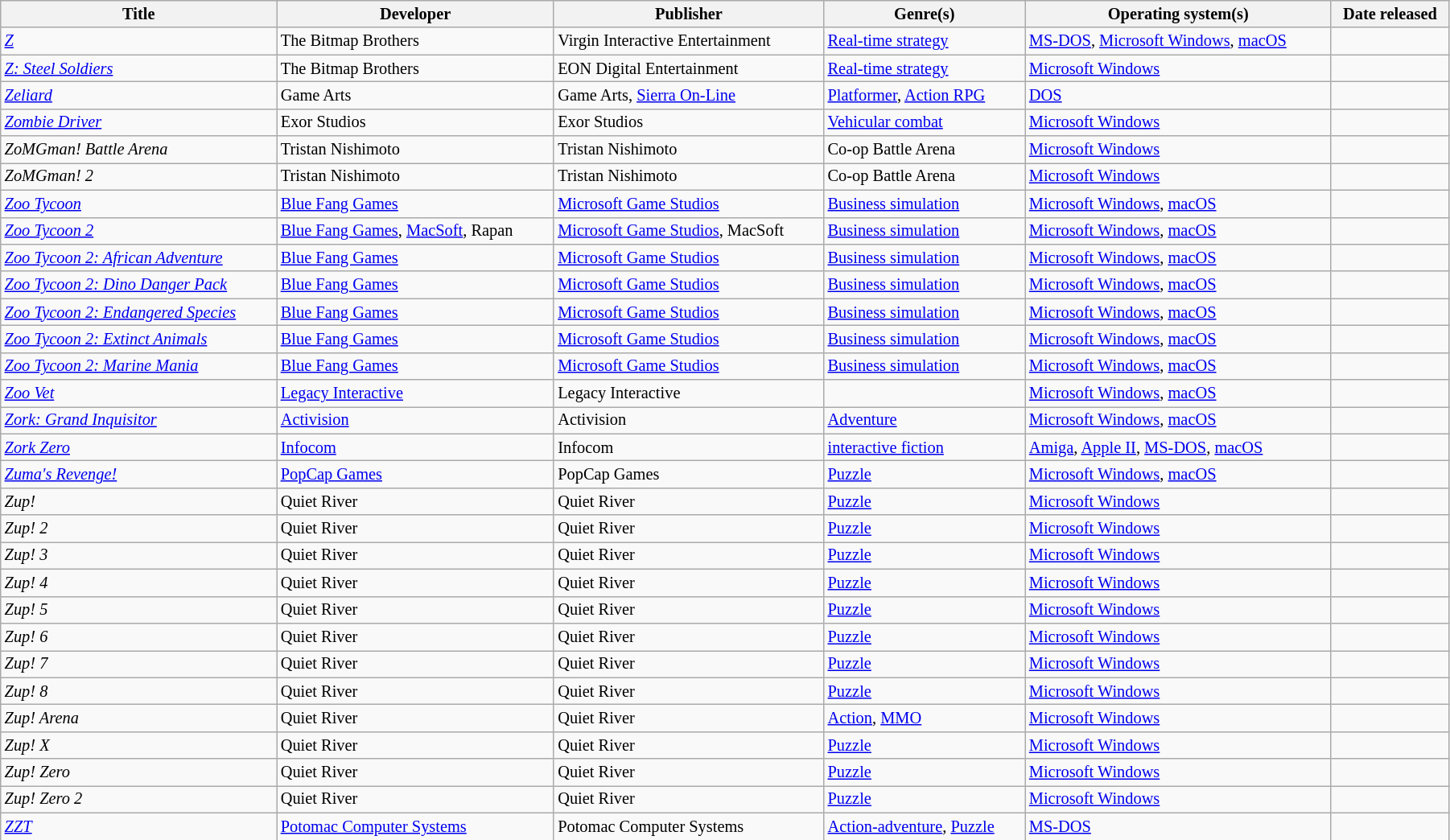<table class="wikitable sortable" style="font-size:85%; width:95%">
<tr>
<th>Title</th>
<th>Developer</th>
<th>Publisher</th>
<th>Genre(s)</th>
<th>Operating system(s)</th>
<th>Date released</th>
</tr>
<tr>
<td><em><a href='#'>Z</a></em></td>
<td>The Bitmap Brothers</td>
<td>Virgin Interactive Entertainment</td>
<td><a href='#'>Real-time strategy</a></td>
<td><a href='#'>MS-DOS</a>, <a href='#'>Microsoft Windows</a>, <a href='#'>macOS</a></td>
<td></td>
</tr>
<tr>
<td><em><a href='#'>Z: Steel Soldiers</a></em></td>
<td>The Bitmap Brothers</td>
<td>EON Digital Entertainment</td>
<td><a href='#'>Real-time strategy</a></td>
<td><a href='#'>Microsoft Windows</a></td>
<td></td>
</tr>
<tr>
<td><em><a href='#'>Zeliard</a></em></td>
<td>Game Arts</td>
<td>Game Arts, <a href='#'>Sierra On-Line</a></td>
<td><a href='#'>Platformer</a>, <a href='#'>Action RPG</a></td>
<td><a href='#'>DOS</a></td>
<td></td>
</tr>
<tr>
<td><em><a href='#'>Zombie Driver</a></em></td>
<td>Exor Studios</td>
<td>Exor Studios</td>
<td><a href='#'>Vehicular combat</a></td>
<td><a href='#'>Microsoft Windows</a></td>
<td></td>
</tr>
<tr>
<td><em>ZoMGman! Battle Arena</em></td>
<td>Tristan Nishimoto</td>
<td>Tristan Nishimoto</td>
<td>Co-op Battle Arena</td>
<td><a href='#'>Microsoft Windows</a></td>
<td></td>
</tr>
<tr>
<td><em>ZoMGman! 2</em></td>
<td>Tristan Nishimoto</td>
<td>Tristan Nishimoto</td>
<td>Co-op Battle Arena</td>
<td><a href='#'>Microsoft Windows</a></td>
<td></td>
</tr>
<tr>
<td><em><a href='#'>Zoo Tycoon</a></em></td>
<td><a href='#'>Blue Fang Games</a></td>
<td><a href='#'>Microsoft Game Studios</a></td>
<td><a href='#'>Business simulation</a></td>
<td><a href='#'>Microsoft Windows</a>, <a href='#'>macOS</a></td>
<td></td>
</tr>
<tr>
<td><em><a href='#'>Zoo Tycoon 2</a></em></td>
<td><a href='#'>Blue Fang Games</a>, <a href='#'>MacSoft</a>, Rapan</td>
<td><a href='#'>Microsoft Game Studios</a>, MacSoft</td>
<td><a href='#'>Business simulation</a></td>
<td><a href='#'>Microsoft Windows</a>, <a href='#'>macOS</a></td>
<td></td>
</tr>
<tr>
<td><em><a href='#'>Zoo Tycoon 2: African Adventure</a></em></td>
<td><a href='#'>Blue Fang Games</a></td>
<td><a href='#'>Microsoft Game Studios</a></td>
<td><a href='#'>Business simulation</a></td>
<td><a href='#'>Microsoft Windows</a>, <a href='#'>macOS</a></td>
<td></td>
</tr>
<tr>
<td><em><a href='#'>Zoo Tycoon 2: Dino Danger Pack</a></em></td>
<td><a href='#'>Blue Fang Games</a></td>
<td><a href='#'>Microsoft Game Studios</a></td>
<td><a href='#'>Business simulation</a></td>
<td><a href='#'>Microsoft Windows</a>, <a href='#'>macOS</a></td>
<td></td>
</tr>
<tr>
<td><em><a href='#'>Zoo Tycoon 2: Endangered Species</a></em></td>
<td><a href='#'>Blue Fang Games</a></td>
<td><a href='#'>Microsoft Game Studios</a></td>
<td><a href='#'>Business simulation</a></td>
<td><a href='#'>Microsoft Windows</a>, <a href='#'>macOS</a></td>
<td></td>
</tr>
<tr>
<td><em><a href='#'>Zoo Tycoon 2: Extinct Animals</a></em></td>
<td><a href='#'>Blue Fang Games</a></td>
<td><a href='#'>Microsoft Game Studios</a></td>
<td><a href='#'>Business simulation</a></td>
<td><a href='#'>Microsoft Windows</a>, <a href='#'>macOS</a></td>
<td></td>
</tr>
<tr>
<td><em><a href='#'>Zoo Tycoon 2: Marine Mania</a></em></td>
<td><a href='#'>Blue Fang Games</a></td>
<td><a href='#'>Microsoft Game Studios</a></td>
<td><a href='#'>Business simulation</a></td>
<td><a href='#'>Microsoft Windows</a>, <a href='#'>macOS</a></td>
<td></td>
</tr>
<tr>
<td><em><a href='#'>Zoo Vet</a></em></td>
<td><a href='#'>Legacy Interactive</a></td>
<td>Legacy Interactive</td>
<td></td>
<td><a href='#'>Microsoft Windows</a>, <a href='#'>macOS</a></td>
<td></td>
</tr>
<tr>
<td><em><a href='#'>Zork: Grand Inquisitor</a></em></td>
<td><a href='#'>Activision</a></td>
<td>Activision</td>
<td><a href='#'>Adventure</a></td>
<td><a href='#'>Microsoft Windows</a>, <a href='#'>macOS</a></td>
<td></td>
</tr>
<tr>
<td><em><a href='#'>Zork Zero</a></em></td>
<td><a href='#'>Infocom</a></td>
<td>Infocom</td>
<td><a href='#'>interactive fiction</a></td>
<td><a href='#'>Amiga</a>, <a href='#'>Apple II</a>, <a href='#'>MS-DOS</a>, <a href='#'>macOS</a></td>
<td></td>
</tr>
<tr>
<td><em><a href='#'>Zuma's Revenge!</a></em></td>
<td><a href='#'>PopCap Games</a></td>
<td>PopCap Games</td>
<td><a href='#'>Puzzle</a></td>
<td><a href='#'>Microsoft Windows</a>, <a href='#'>macOS</a></td>
<td></td>
</tr>
<tr>
<td><em>Zup!</em></td>
<td>Quiet River</td>
<td>Quiet River</td>
<td><a href='#'>Puzzle</a></td>
<td><a href='#'>Microsoft Windows</a></td>
<td></td>
</tr>
<tr>
<td><em>Zup! 2</em></td>
<td>Quiet River</td>
<td>Quiet River</td>
<td><a href='#'>Puzzle</a></td>
<td><a href='#'>Microsoft Windows</a></td>
<td></td>
</tr>
<tr>
<td><em>Zup! 3</em></td>
<td>Quiet River</td>
<td>Quiet River</td>
<td><a href='#'>Puzzle</a></td>
<td><a href='#'>Microsoft Windows</a></td>
<td></td>
</tr>
<tr>
<td><em>Zup! 4</em></td>
<td>Quiet River</td>
<td>Quiet River</td>
<td><a href='#'>Puzzle</a></td>
<td><a href='#'>Microsoft Windows</a></td>
<td></td>
</tr>
<tr>
<td><em>Zup! 5</em></td>
<td>Quiet River</td>
<td>Quiet River</td>
<td><a href='#'>Puzzle</a></td>
<td><a href='#'>Microsoft Windows</a></td>
<td></td>
</tr>
<tr>
<td><em>Zup! 6</em></td>
<td>Quiet River</td>
<td>Quiet River</td>
<td><a href='#'>Puzzle</a></td>
<td><a href='#'>Microsoft Windows</a></td>
<td></td>
</tr>
<tr>
<td><em>Zup! 7</em></td>
<td>Quiet River</td>
<td>Quiet River</td>
<td><a href='#'>Puzzle</a></td>
<td><a href='#'>Microsoft Windows</a></td>
<td></td>
</tr>
<tr>
<td><em>Zup! 8</em></td>
<td>Quiet River</td>
<td>Quiet River</td>
<td><a href='#'>Puzzle</a></td>
<td><a href='#'>Microsoft Windows</a></td>
<td></td>
</tr>
<tr>
<td><em>Zup! Arena</em></td>
<td>Quiet River</td>
<td>Quiet River</td>
<td><a href='#'>Action</a>, <a href='#'>MMO</a></td>
<td><a href='#'>Microsoft Windows</a></td>
<td></td>
</tr>
<tr>
<td><em>Zup! X</em></td>
<td>Quiet River</td>
<td>Quiet River</td>
<td><a href='#'>Puzzle</a></td>
<td><a href='#'>Microsoft Windows</a></td>
<td></td>
</tr>
<tr>
<td><em>Zup! Zero</em></td>
<td>Quiet River</td>
<td>Quiet River</td>
<td><a href='#'>Puzzle</a></td>
<td><a href='#'>Microsoft Windows</a></td>
<td></td>
</tr>
<tr>
<td><em>Zup! Zero 2</em></td>
<td>Quiet River</td>
<td>Quiet River</td>
<td><a href='#'>Puzzle</a></td>
<td><a href='#'>Microsoft Windows</a></td>
<td></td>
</tr>
<tr>
<td><em><a href='#'>ZZT</a></em></td>
<td><a href='#'>Potomac Computer Systems</a></td>
<td>Potomac Computer Systems</td>
<td><a href='#'>Action-adventure</a>, <a href='#'>Puzzle</a></td>
<td><a href='#'>MS-DOS</a></td>
<td></td>
</tr>
</table>
